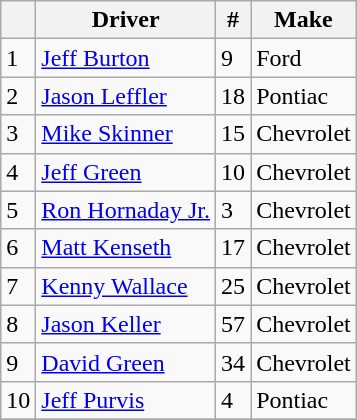<table class="wikitable sortable">
<tr>
<th></th>
<th>Driver</th>
<th>#</th>
<th>Make</th>
</tr>
<tr>
<td>1</td>
<td><a href='#'>Jeff Burton</a></td>
<td>9</td>
<td>Ford</td>
</tr>
<tr>
<td>2</td>
<td><a href='#'>Jason Leffler</a></td>
<td>18</td>
<td>Pontiac</td>
</tr>
<tr>
<td>3</td>
<td><a href='#'>Mike Skinner</a></td>
<td>15</td>
<td>Chevrolet</td>
</tr>
<tr>
<td>4</td>
<td><a href='#'>Jeff Green</a></td>
<td>10</td>
<td>Chevrolet</td>
</tr>
<tr>
<td>5</td>
<td><a href='#'>Ron Hornaday Jr.</a></td>
<td>3</td>
<td>Chevrolet</td>
</tr>
<tr>
<td>6</td>
<td><a href='#'>Matt Kenseth</a></td>
<td>17</td>
<td>Chevrolet</td>
</tr>
<tr>
<td>7</td>
<td><a href='#'>Kenny Wallace</a></td>
<td>25</td>
<td>Chevrolet</td>
</tr>
<tr>
<td>8</td>
<td><a href='#'>Jason Keller</a></td>
<td>57</td>
<td>Chevrolet</td>
</tr>
<tr>
<td>9</td>
<td><a href='#'>David Green</a></td>
<td>34</td>
<td>Chevrolet</td>
</tr>
<tr>
<td>10</td>
<td><a href='#'>Jeff Purvis</a></td>
<td>4</td>
<td>Pontiac</td>
</tr>
<tr>
</tr>
</table>
